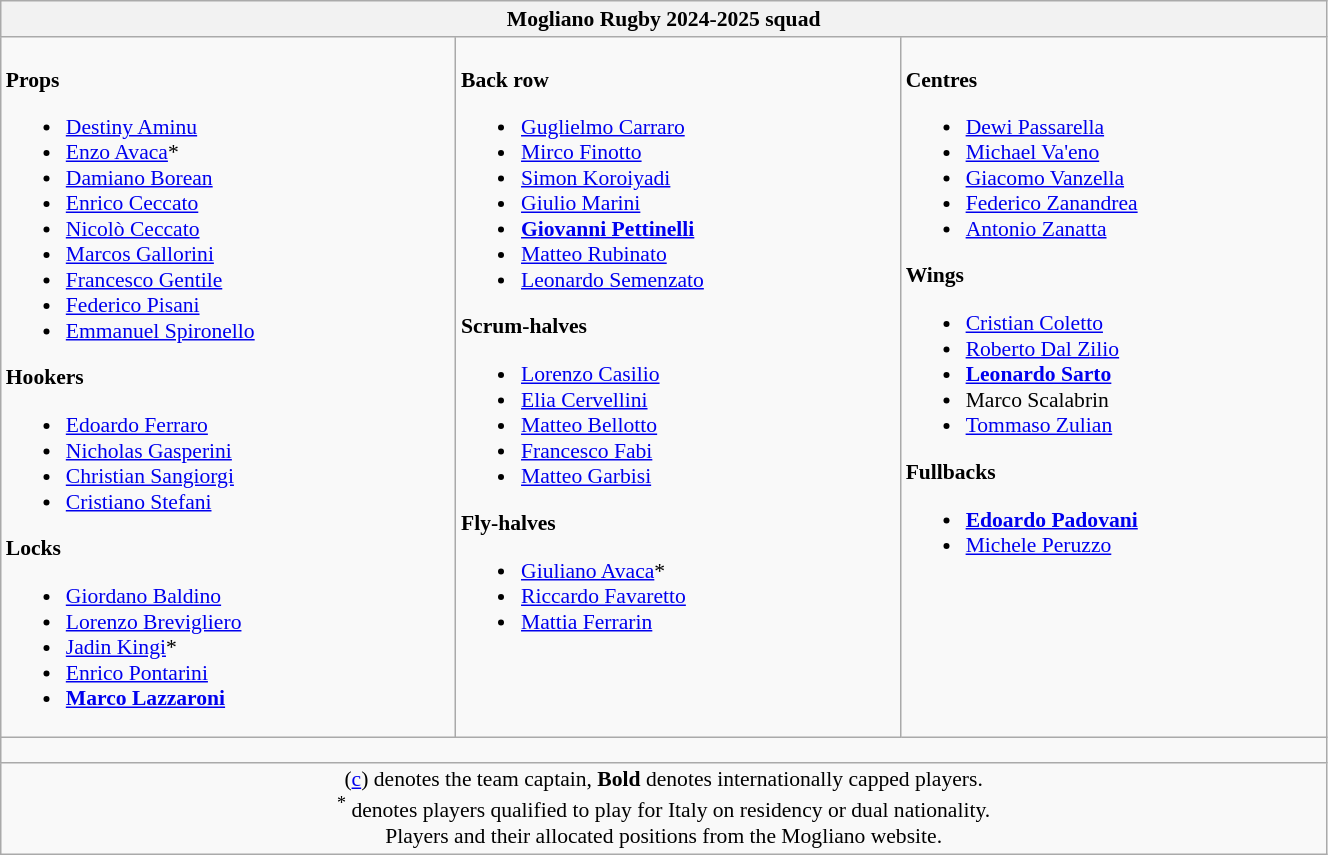<table class="wikitable" style="text-align:left; font-size:90%; width:70%">
<tr>
<th colspan="100%">Mogliano Rugby 2024-2025 squad </th>
</tr>
<tr valign="top">
<td><br><strong>Props</strong><ul><li> <a href='#'>Destiny Aminu</a></li><li> <a href='#'>Enzo Avaca</a>*</li><li> <a href='#'>Damiano Borean</a></li><li> <a href='#'>Enrico Ceccato</a></li><li> <a href='#'>Nicolò Ceccato</a></li><li> <a href='#'>Marcos Gallorini</a></li><li> <a href='#'>Francesco Gentile</a></li><li> <a href='#'>Federico Pisani</a></li><li> <a href='#'>Emmanuel Spironello</a></li></ul><strong>Hookers</strong><ul><li> <a href='#'>Edoardo Ferraro</a></li><li> <a href='#'>Nicholas Gasperini</a></li><li> <a href='#'>Christian Sangiorgi</a></li><li> <a href='#'>Cristiano Stefani</a></li></ul><strong>Locks</strong><ul><li> <a href='#'>Giordano Baldino</a></li><li> <a href='#'>Lorenzo Brevigliero</a></li><li> <a href='#'>Jadin Kingi</a>*</li><li> <a href='#'>Enrico Pontarini</a></li><li> <strong><a href='#'>Marco Lazzaroni</a></strong></li></ul></td>
<td><br><strong>Back row</strong><ul><li> <a href='#'>Guglielmo Carraro</a></li><li> <a href='#'>Mirco Finotto</a></li><li> <a href='#'>Simon Koroiyadi</a></li><li> <a href='#'>Giulio Marini</a></li><li> <strong><a href='#'>Giovanni Pettinelli</a></strong></li><li> <a href='#'>Matteo Rubinato</a></li><li> <a href='#'>Leonardo Semenzato</a></li></ul><strong>Scrum-halves</strong><ul><li> <a href='#'>Lorenzo Casilio</a> </li><li> <a href='#'>Elia Cervellini</a></li><li> <a href='#'>Matteo Bellotto</a></li><li> <a href='#'>Francesco Fabi</a></li><li> <a href='#'>Matteo Garbisi</a></li></ul><strong>Fly-halves</strong><ul><li> <a href='#'>Giuliano Avaca</a>*</li><li> <a href='#'>Riccardo Favaretto</a></li><li> <a href='#'>Mattia Ferrarin</a></li></ul></td>
<td><br><strong>Centres</strong><ul><li> <a href='#'>Dewi Passarella</a></li><li> <a href='#'>Michael Va'eno</a></li><li> <a href='#'>Giacomo Vanzella</a></li><li> <a href='#'>Federico Zanandrea</a></li><li> <a href='#'>Antonio Zanatta</a></li></ul><strong>Wings</strong><ul><li> <a href='#'>Cristian Coletto</a></li><li> <a href='#'>Roberto Dal Zilio</a></li><li> <strong><a href='#'>Leonardo Sarto</a></strong></li><li> Marco Scalabrin </li><li> <a href='#'>Tommaso Zulian</a></li></ul><strong>Fullbacks</strong><ul><li> <strong><a href='#'>Edoardo Padovani</a></strong></li><li> <a href='#'>Michele Peruzzo</a></li></ul></td>
</tr>
<tr>
<td colspan="100%" style="height: 10px;"></td>
</tr>
<tr>
<td colspan="100%" style="text-align:center;">(<a href='#'>c</a>) denotes the team captain, <strong>Bold</strong> denotes internationally capped players. <br> <sup>*</sup> denotes players qualified to play for Italy on residency or dual nationality. <br> Players and their allocated positions from the Mogliano website.</td>
</tr>
</table>
